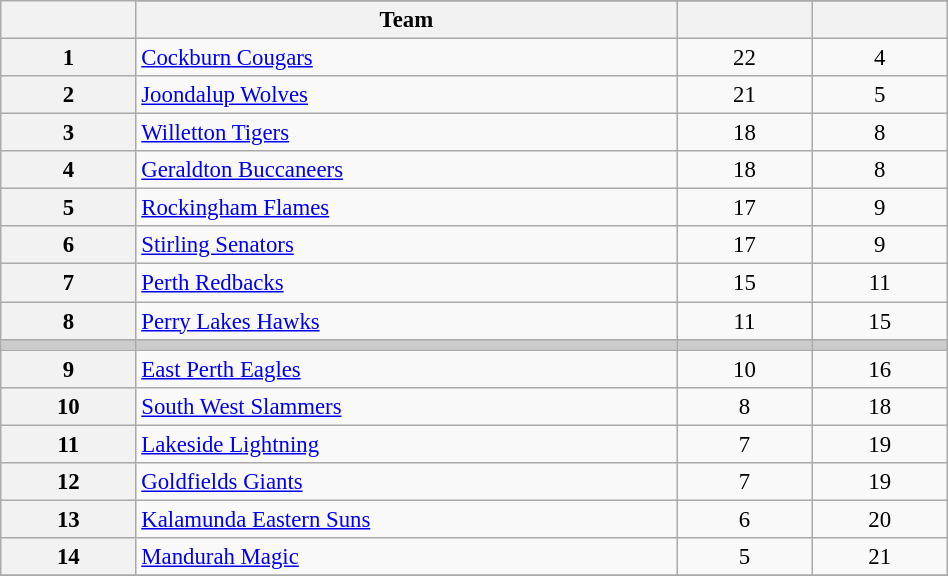<table class="wikitable" width="50%" style="font-size:95%; text-align:center">
<tr>
<th width="5%" rowspan=2></th>
</tr>
<tr>
<th width="20%">Team</th>
<th width="5%"></th>
<th width="5%"></th>
</tr>
<tr>
<th>1</th>
<td align=left><a href='#'>Cockburn Cougars</a></td>
<td>22</td>
<td>4</td>
</tr>
<tr>
<th>2</th>
<td align=left><a href='#'>Joondalup Wolves</a></td>
<td>21</td>
<td>5</td>
</tr>
<tr>
<th>3</th>
<td align=left><a href='#'>Willetton Tigers</a></td>
<td>18</td>
<td>8</td>
</tr>
<tr>
<th>4</th>
<td align=left><a href='#'>Geraldton Buccaneers</a></td>
<td>18</td>
<td>8</td>
</tr>
<tr>
<th>5</th>
<td align=left><a href='#'>Rockingham Flames</a></td>
<td>17</td>
<td>9</td>
</tr>
<tr>
<th>6</th>
<td align=left><a href='#'>Stirling Senators</a></td>
<td>17</td>
<td>9</td>
</tr>
<tr>
<th>7</th>
<td align=left><a href='#'>Perth Redbacks</a></td>
<td>15</td>
<td>11</td>
</tr>
<tr>
<th>8</th>
<td align=left><a href='#'>Perry Lakes Hawks</a></td>
<td>11</td>
<td>15</td>
</tr>
<tr bgcolor="#cccccc">
<td></td>
<td></td>
<td></td>
<td></td>
</tr>
<tr>
<th>9</th>
<td align=left><a href='#'>East Perth Eagles</a></td>
<td>10</td>
<td>16</td>
</tr>
<tr>
<th>10</th>
<td align=left><a href='#'>South West Slammers</a></td>
<td>8</td>
<td>18</td>
</tr>
<tr>
<th>11</th>
<td align=left><a href='#'>Lakeside Lightning</a></td>
<td>7</td>
<td>19</td>
</tr>
<tr>
<th>12</th>
<td align=left><a href='#'>Goldfields Giants</a></td>
<td>7</td>
<td>19</td>
</tr>
<tr>
<th>13</th>
<td align=left><a href='#'>Kalamunda Eastern Suns</a></td>
<td>6</td>
<td>20</td>
</tr>
<tr>
<th>14</th>
<td align=left><a href='#'>Mandurah Magic</a></td>
<td>5</td>
<td>21</td>
</tr>
<tr>
</tr>
</table>
